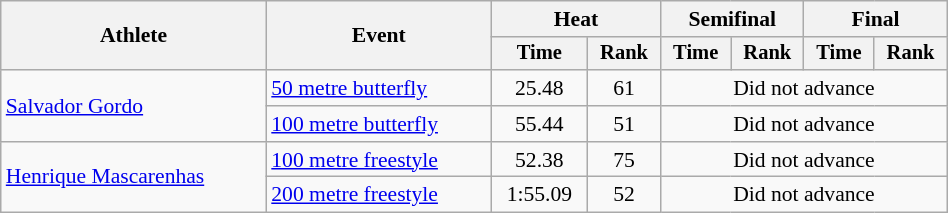<table class="wikitable" style="text-align:center; font-size:90%; width:50%;">
<tr>
<th rowspan="2">Athlete</th>
<th rowspan="2">Event</th>
<th colspan="2">Heat</th>
<th colspan="2">Semifinal</th>
<th colspan="2">Final</th>
</tr>
<tr style="font-size:95%">
<th>Time</th>
<th>Rank</th>
<th>Time</th>
<th>Rank</th>
<th>Time</th>
<th>Rank</th>
</tr>
<tr>
<td align=left rowspan=2><a href='#'>Salvador Gordo</a></td>
<td align=left><a href='#'>50 metre butterfly</a></td>
<td>25.48</td>
<td>61</td>
<td colspan=4>Did not advance</td>
</tr>
<tr>
<td align=left><a href='#'>100 metre butterfly</a></td>
<td>55.44</td>
<td>51</td>
<td colspan=4>Did not advance</td>
</tr>
<tr>
<td align=left rowspan=2><a href='#'>Henrique Mascarenhas</a></td>
<td align=left><a href='#'>100 metre freestyle</a></td>
<td>52.38</td>
<td>75</td>
<td colspan=4>Did not advance</td>
</tr>
<tr>
<td align=left><a href='#'>200 metre freestyle</a></td>
<td>1:55.09</td>
<td>52</td>
<td colspan=4>Did not advance</td>
</tr>
</table>
